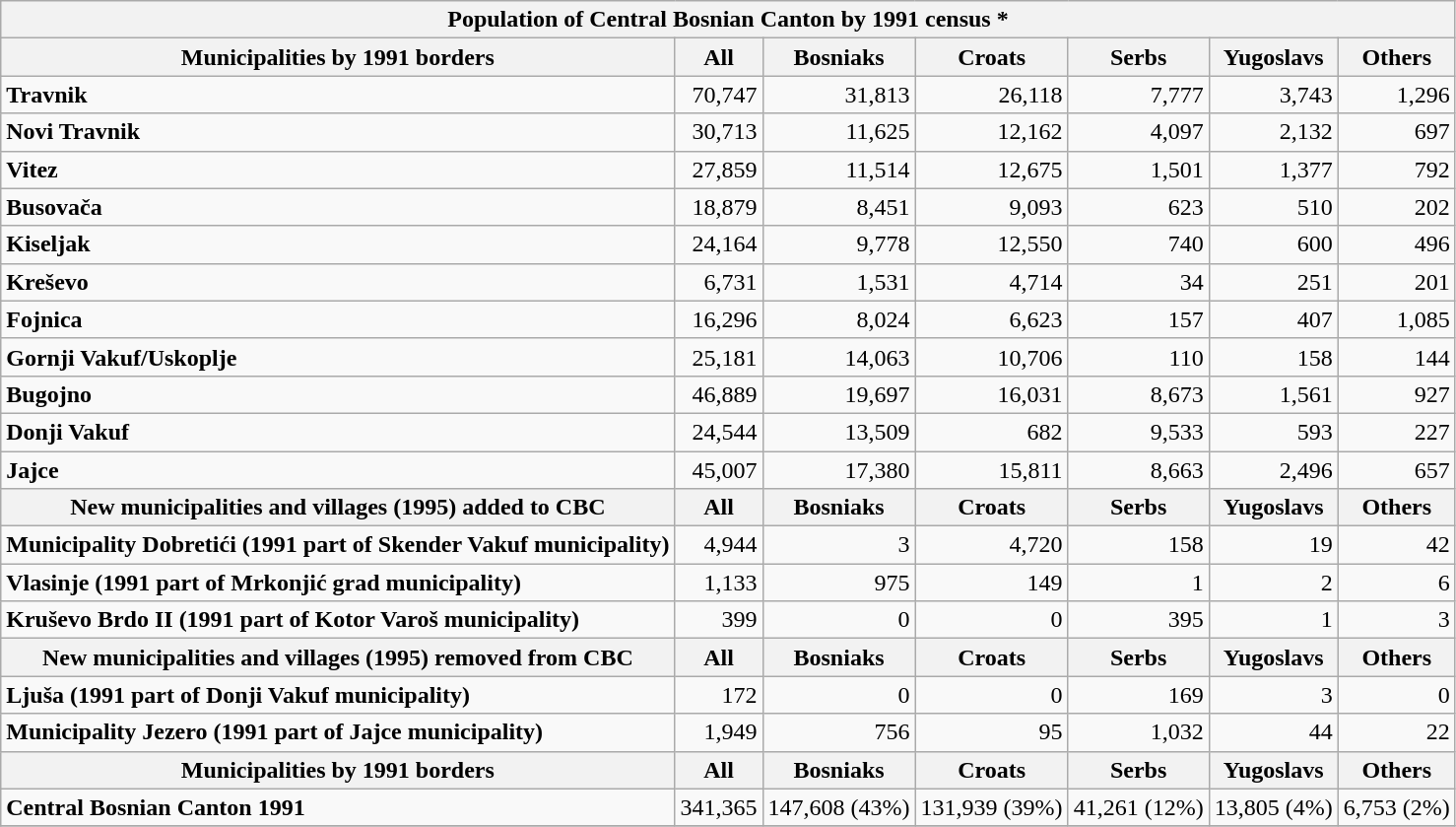<table class="wikitable" style="text-align:right;" style="font-size:85%; text-align:right;">
<tr>
<th colspan="7">Population of Central Bosnian Canton by 1991 census *</th>
</tr>
<tr>
<th>Municipalities by 1991 borders</th>
<th>All</th>
<th>Bosniaks</th>
<th>Croats</th>
<th>Serbs</th>
<th>Yugoslavs</th>
<th>Others</th>
</tr>
<tr>
<td style="text-align:left;"><strong>Travnik</strong></td>
<td>70,747</td>
<td>31,813</td>
<td>26,118</td>
<td>7,777</td>
<td>3,743</td>
<td>1,296</td>
</tr>
<tr>
<td style="text-align:left;"><strong>Novi Travnik</strong></td>
<td>30,713</td>
<td>11,625</td>
<td>12,162</td>
<td>4,097</td>
<td>2,132</td>
<td>697</td>
</tr>
<tr>
<td style="text-align:left;"><strong>Vitez</strong></td>
<td>27,859</td>
<td>11,514</td>
<td>12,675</td>
<td>1,501</td>
<td>1,377</td>
<td>792</td>
</tr>
<tr>
<td style="text-align:left;"><strong>Busovača</strong></td>
<td>18,879</td>
<td>8,451</td>
<td>9,093</td>
<td>623</td>
<td>510</td>
<td>202</td>
</tr>
<tr>
<td style="text-align:left;"><strong>Kiseljak</strong></td>
<td>24,164</td>
<td>9,778</td>
<td>12,550</td>
<td>740</td>
<td>600</td>
<td>496</td>
</tr>
<tr>
<td style="text-align:left;"><strong>Kreševo</strong></td>
<td>6,731</td>
<td>1,531</td>
<td>4,714</td>
<td>34</td>
<td>251</td>
<td>201</td>
</tr>
<tr>
<td style="text-align:left;"><strong>Fojnica</strong></td>
<td>16,296</td>
<td>8,024</td>
<td>6,623</td>
<td>157</td>
<td>407</td>
<td>1,085</td>
</tr>
<tr>
<td style="text-align:left;"><strong>Gornji Vakuf/Uskoplje</strong></td>
<td>25,181</td>
<td>14,063</td>
<td>10,706</td>
<td>110</td>
<td>158</td>
<td>144</td>
</tr>
<tr>
<td style="text-align:left;"><strong>Bugojno</strong></td>
<td>46,889</td>
<td>19,697</td>
<td>16,031</td>
<td>8,673</td>
<td>1,561</td>
<td>927</td>
</tr>
<tr>
<td style="text-align:left;"><strong>Donji Vakuf</strong></td>
<td>24,544</td>
<td>13,509</td>
<td>682</td>
<td>9,533</td>
<td>593</td>
<td>227</td>
</tr>
<tr>
<td style="text-align:left;"><strong>Jajce</strong></td>
<td>45,007</td>
<td>17,380</td>
<td>15,811</td>
<td>8,663</td>
<td>2,496</td>
<td>657</td>
</tr>
<tr>
<th>New municipalities and villages (1995) added to CBC</th>
<th>All</th>
<th>Bosniaks</th>
<th>Croats</th>
<th>Serbs</th>
<th>Yugoslavs</th>
<th>Others</th>
</tr>
<tr>
<td style="text-align:left;"><strong>Municipality Dobretići (1991 part of Skender Vakuf municipality)</strong></td>
<td>4,944</td>
<td>3</td>
<td>4,720</td>
<td>158</td>
<td>19</td>
<td>42</td>
</tr>
<tr>
<td style="text-align:left;"><strong>Vlasinje (1991 part of Mrkonjić grad municipality)</strong></td>
<td>1,133</td>
<td>975</td>
<td>149</td>
<td>1</td>
<td>2</td>
<td>6</td>
</tr>
<tr>
<td style="text-align:left;"><strong>Kruševo Brdo II (1991 part of Kotor Varoš municipality)</strong></td>
<td>399</td>
<td>0</td>
<td>0</td>
<td>395</td>
<td>1</td>
<td>3</td>
</tr>
<tr>
<th>New municipalities and villages (1995) removed from CBC</th>
<th>All</th>
<th>Bosniaks</th>
<th>Croats</th>
<th>Serbs</th>
<th>Yugoslavs</th>
<th>Others</th>
</tr>
<tr>
<td style="text-align:left;"><strong>Ljuša (1991 part of Donji Vakuf municipality)</strong></td>
<td>172</td>
<td>0</td>
<td>0</td>
<td>169</td>
<td>3</td>
<td>0</td>
</tr>
<tr>
<td style="text-align:left;"><strong>Municipality Jezero (1991 part of Jajce municipality)</strong></td>
<td>1,949</td>
<td>756</td>
<td>95</td>
<td>1,032</td>
<td>44</td>
<td>22</td>
</tr>
<tr>
<th>Municipalities by 1991 borders</th>
<th>All</th>
<th>Bosniaks</th>
<th>Croats</th>
<th>Serbs</th>
<th>Yugoslavs</th>
<th>Others</th>
</tr>
<tr>
<td style="text-align:left;"><strong>Central Bosnian Canton 1991</strong></td>
<td>341,365</td>
<td>147,608 (43%)</td>
<td>131,939 (39%)</td>
<td>41,261  (12%)</td>
<td>13,805  (4%)</td>
<td>6,753   (2%)</td>
</tr>
<tr>
</tr>
</table>
